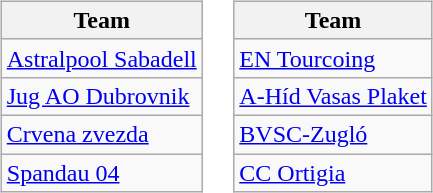<table>
<tr valign=top>
<td><br><table class="wikitable">
<tr>
<th>Team</th>
</tr>
<tr>
<td> <a href='#'>Astralpool Sabadell</a></td>
</tr>
<tr>
<td> <a href='#'>Jug AO Dubrovnik</a></td>
</tr>
<tr>
<td> <a href='#'>Crvena zvezda</a></td>
</tr>
<tr>
<td> <a href='#'>Spandau 04</a></td>
</tr>
</table>
</td>
<td><br><table class="wikitable">
<tr>
<th>Team</th>
</tr>
<tr>
<td> <a href='#'>EN Tourcoing</a></td>
</tr>
<tr>
<td> <a href='#'>A-Híd Vasas Plaket</a></td>
</tr>
<tr>
<td> <a href='#'>BVSC-Zugló</a></td>
</tr>
<tr>
<td> <a href='#'>CC Ortigia</a></td>
</tr>
</table>
</td>
</tr>
</table>
